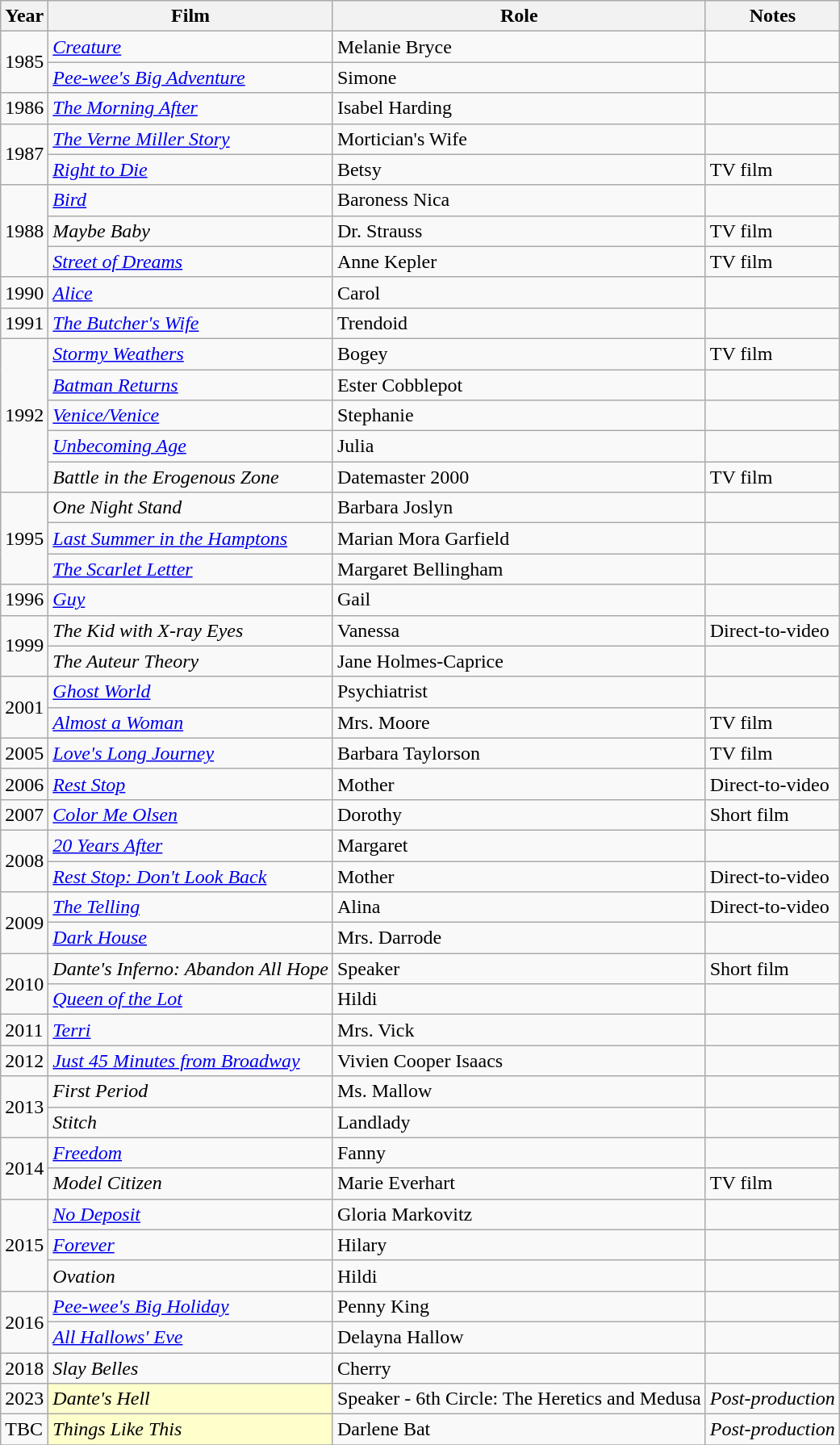<table class="wikitable">
<tr>
<th>Year</th>
<th>Film</th>
<th>Role</th>
<th>Notes</th>
</tr>
<tr>
<td rowspan="2">1985</td>
<td><em><a href='#'>Creature</a></em></td>
<td>Melanie Bryce</td>
<td></td>
</tr>
<tr>
<td><em><a href='#'>Pee-wee's Big Adventure</a></em></td>
<td>Simone</td>
<td></td>
</tr>
<tr>
<td>1986</td>
<td><em><a href='#'>The Morning After</a></em></td>
<td>Isabel Harding</td>
<td></td>
</tr>
<tr>
<td rowspan="2">1987</td>
<td><em><a href='#'>The Verne Miller Story</a></em></td>
<td>Mortician's Wife</td>
<td></td>
</tr>
<tr>
<td><em><a href='#'>Right to Die</a></em></td>
<td>Betsy</td>
<td>TV film</td>
</tr>
<tr>
<td rowspan="3">1988</td>
<td><em><a href='#'>Bird</a></em></td>
<td>Baroness Nica</td>
<td></td>
</tr>
<tr>
<td><em>Maybe Baby</em></td>
<td>Dr. Strauss</td>
<td>TV film</td>
</tr>
<tr>
<td><em><a href='#'>Street of Dreams</a></em></td>
<td>Anne Kepler</td>
<td>TV film</td>
</tr>
<tr>
<td>1990</td>
<td><em><a href='#'>Alice</a></em></td>
<td>Carol</td>
<td></td>
</tr>
<tr>
<td>1991</td>
<td><em><a href='#'>The Butcher's Wife</a></em></td>
<td>Trendoid</td>
<td></td>
</tr>
<tr>
<td rowspan="5">1992</td>
<td><em><a href='#'>Stormy Weathers</a></em></td>
<td>Bogey</td>
<td>TV film</td>
</tr>
<tr>
<td><em><a href='#'>Batman Returns</a></em></td>
<td>Ester Cobblepot</td>
<td></td>
</tr>
<tr>
<td><em><a href='#'>Venice/Venice</a></em></td>
<td>Stephanie</td>
<td></td>
</tr>
<tr>
<td><em><a href='#'>Unbecoming Age</a></em></td>
<td>Julia</td>
<td></td>
</tr>
<tr>
<td><em>Battle in the Erogenous Zone</em></td>
<td>Datemaster 2000</td>
<td>TV film</td>
</tr>
<tr>
<td rowspan="3">1995</td>
<td><em>One Night Stand</em></td>
<td>Barbara Joslyn</td>
<td></td>
</tr>
<tr>
<td><em><a href='#'>Last Summer in the Hamptons</a></em></td>
<td>Marian Mora Garfield</td>
<td></td>
</tr>
<tr>
<td><em><a href='#'>The Scarlet Letter</a></em></td>
<td>Margaret Bellingham</td>
<td></td>
</tr>
<tr>
<td>1996</td>
<td><em><a href='#'>Guy</a></em></td>
<td>Gail</td>
<td></td>
</tr>
<tr>
<td rowspan="2">1999</td>
<td><em>The Kid with X-ray Eyes</em></td>
<td>Vanessa</td>
<td>Direct-to-video</td>
</tr>
<tr>
<td><em>The Auteur Theory</em></td>
<td>Jane Holmes-Caprice</td>
<td></td>
</tr>
<tr>
<td rowspan="2">2001</td>
<td><em><a href='#'>Ghost World</a></em></td>
<td>Psychiatrist</td>
<td></td>
</tr>
<tr>
<td><em><a href='#'>Almost a Woman</a></em></td>
<td>Mrs. Moore</td>
<td>TV film</td>
</tr>
<tr>
<td>2005</td>
<td><em><a href='#'>Love's Long Journey</a></em></td>
<td>Barbara Taylorson</td>
<td>TV film</td>
</tr>
<tr>
<td>2006</td>
<td><em><a href='#'>Rest Stop</a></em></td>
<td>Mother</td>
<td>Direct-to-video</td>
</tr>
<tr>
<td>2007</td>
<td><em><a href='#'>Color Me Olsen</a></em></td>
<td>Dorothy</td>
<td>Short film</td>
</tr>
<tr>
<td rowspan="2">2008</td>
<td><em><a href='#'>20 Years After</a></em></td>
<td>Margaret</td>
<td></td>
</tr>
<tr>
<td><em><a href='#'>Rest Stop: Don't Look Back</a></em></td>
<td>Mother</td>
<td>Direct-to-video</td>
</tr>
<tr>
<td rowspan="2">2009</td>
<td><em><a href='#'>The Telling</a></em></td>
<td>Alina</td>
<td>Direct-to-video</td>
</tr>
<tr>
<td><em><a href='#'>Dark House</a></em></td>
<td>Mrs. Darrode</td>
<td></td>
</tr>
<tr>
<td rowspan="2">2010</td>
<td><em>Dante's Inferno: Abandon All Hope</em></td>
<td>Speaker</td>
<td>Short film</td>
</tr>
<tr>
<td><em><a href='#'>Queen of the Lot</a></em></td>
<td>Hildi</td>
<td></td>
</tr>
<tr>
<td>2011</td>
<td><em><a href='#'>Terri</a></em></td>
<td>Mrs. Vick</td>
<td></td>
</tr>
<tr>
<td>2012</td>
<td><em><a href='#'>Just 45 Minutes from Broadway</a></em></td>
<td>Vivien Cooper Isaacs</td>
<td></td>
</tr>
<tr>
<td rowspan="2">2013</td>
<td><em>First Period</em></td>
<td>Ms. Mallow</td>
<td></td>
</tr>
<tr>
<td><em>Stitch</em></td>
<td>Landlady</td>
<td></td>
</tr>
<tr>
<td rowspan="2">2014</td>
<td><em><a href='#'>Freedom</a></em></td>
<td>Fanny</td>
<td></td>
</tr>
<tr>
<td><em>Model Citizen</em></td>
<td>Marie Everhart</td>
<td>TV film</td>
</tr>
<tr>
<td rowspan="3">2015</td>
<td><em><a href='#'>No Deposit</a></em></td>
<td>Gloria Markovitz</td>
<td></td>
</tr>
<tr>
<td><em><a href='#'>Forever</a></em></td>
<td>Hilary</td>
<td></td>
</tr>
<tr>
<td><em>Ovation</em></td>
<td>Hildi</td>
<td></td>
</tr>
<tr>
<td rowspan="2">2016</td>
<td><em><a href='#'>Pee-wee's Big Holiday</a></em></td>
<td>Penny King</td>
<td></td>
</tr>
<tr>
<td><em><a href='#'>All Hallows' Eve</a></em></td>
<td>Delayna Hallow</td>
<td></td>
</tr>
<tr>
<td>2018</td>
<td><em>Slay Belles</em></td>
<td>Cherry</td>
<td></td>
</tr>
<tr>
<td>2023</td>
<td style="background:#FFFFCC;"><em>Dante's Hell</em></td>
<td>Speaker - 6th Circle: The Heretics and Medusa</td>
<td><em>Post-production</em></td>
</tr>
<tr>
<td>TBC</td>
<td style="background:#FFFFCC;"><em>Things Like This</em></td>
<td>Darlene Bat</td>
<td><em>Post-production</em></td>
</tr>
<tr>
</tr>
</table>
